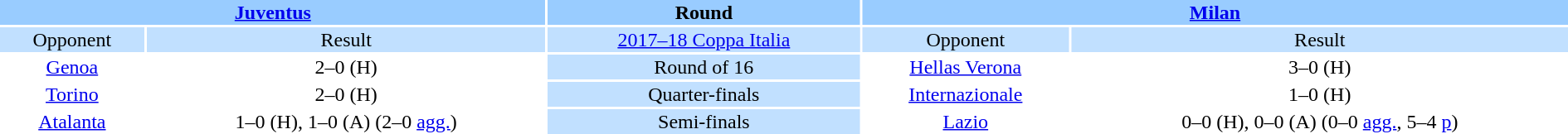<table width="100%" style="text-align:center">
<tr valign=top bgcolor=#99ccff>
<th colspan=2 style="width:1*"><a href='#'>Juventus</a></th>
<th>Round</th>
<th colspan=2 style="width:1*"><a href='#'>Milan</a></th>
</tr>
<tr valign=top bgcolor=#c1e0ff>
<td>Opponent</td>
<td>Result</td>
<td bgcolor=#c1e0ff><a href='#'>2017–18 Coppa Italia</a></td>
<td>Opponent</td>
<td>Result</td>
</tr>
<tr>
<td><a href='#'>Genoa</a></td>
<td>2–0 (H)</td>
<td bgcolor=#c1e0ff>Round of 16</td>
<td><a href='#'>Hellas Verona</a></td>
<td>3–0 (H)</td>
</tr>
<tr>
<td><a href='#'>Torino</a></td>
<td>2–0 (H)</td>
<td bgcolor=#c1e0ff>Quarter-finals</td>
<td><a href='#'>Internazionale</a></td>
<td>1–0  (H)</td>
</tr>
<tr>
<td><a href='#'>Atalanta</a></td>
<td>1–0 (H), 1–0 (A) (2–0 <a href='#'>agg.</a>)</td>
<td bgcolor=#c1e0ff>Semi-finals</td>
<td><a href='#'>Lazio</a></td>
<td>0–0 (H), 0–0  (A) (0–0 <a href='#'>agg.</a>, 5–4 <a href='#'>p</a>)</td>
</tr>
</table>
